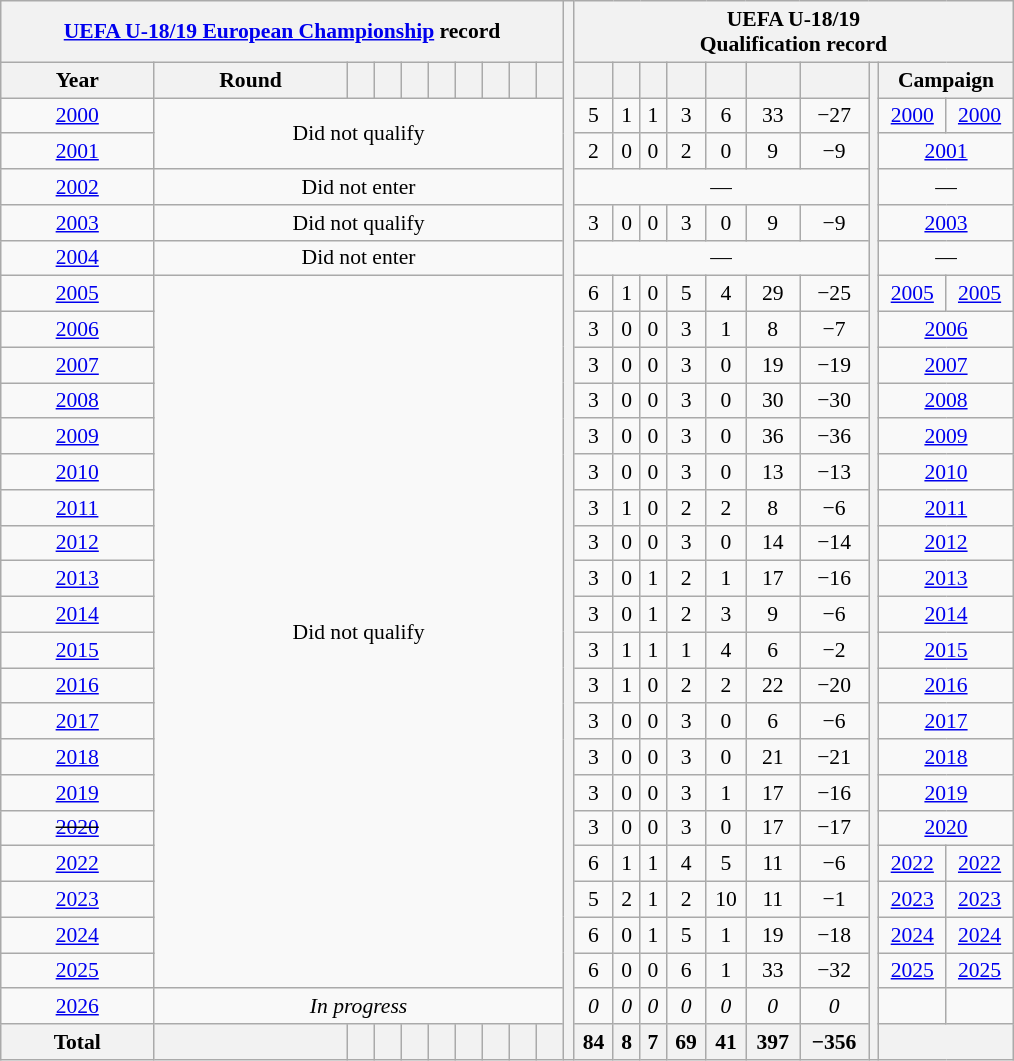<table class="wikitable" style="text-align: center; font-size: 90%;">
<tr>
<th colspan=10><a href='#'>UEFA U-18/19 European Championship</a> record</th>
<th width=1% rowspan=29></th>
<th colspan=10>UEFA U-18/19<br>Qualification record</th>
</tr>
<tr>
<th>Year</th>
<th>Round</th>
<th></th>
<th></th>
<th></th>
<th></th>
<th></th>
<th></th>
<th></th>
<th></th>
<th></th>
<th></th>
<th></th>
<th></th>
<th></th>
<th></th>
<th></th>
<th rowspan="28" width="1%"></th>
<th colspan="2">Campaign</th>
</tr>
<tr>
<td> <a href='#'>2000</a></td>
<td rowspan=2 colspan=9>Did not qualify</td>
<td>5</td>
<td>1</td>
<td>1</td>
<td>3</td>
<td>6</td>
<td>33</td>
<td>−27</td>
<td><a href='#'>2000</a></td>
<td><a href='#'>2000</a></td>
</tr>
<tr>
<td> <a href='#'>2001</a></td>
<td>2</td>
<td>0</td>
<td>0</td>
<td>2</td>
<td>0</td>
<td>9</td>
<td>−9</td>
<td colspan= "2"><a href='#'>2001</a></td>
</tr>
<tr>
<td> <a href='#'>2002</a></td>
<td rowspan=1 colspan=9>Did not enter</td>
<td rowspan=1 colspan=7>—</td>
<td colspan= "2">—</td>
</tr>
<tr>
<td> <a href='#'>2003</a></td>
<td rowspan=1 colspan=9>Did not qualify</td>
<td>3</td>
<td>0</td>
<td>0</td>
<td>3</td>
<td>0</td>
<td>9</td>
<td>−9</td>
<td colspan= "2"><a href='#'>2003</a></td>
</tr>
<tr>
<td> <a href='#'>2004</a></td>
<td rowspan=1 colspan=9>Did not enter</td>
<td rowspan=1 colspan=7>—</td>
<td colspan= "2">—</td>
</tr>
<tr>
<td> <a href='#'>2005</a></td>
<td rowspan=20 colspan=9>Did not qualify</td>
<td>6</td>
<td>1</td>
<td>0</td>
<td>5</td>
<td>4</td>
<td>29</td>
<td>−25</td>
<td><a href='#'>2005</a></td>
<td><a href='#'>2005</a></td>
</tr>
<tr>
<td> <a href='#'>2006</a></td>
<td>3</td>
<td>0</td>
<td>0</td>
<td>3</td>
<td>1</td>
<td>8</td>
<td>−7</td>
<td colspan= "2"><a href='#'>2006</a></td>
</tr>
<tr>
<td> <a href='#'>2007</a></td>
<td>3</td>
<td>0</td>
<td>0</td>
<td>3</td>
<td>0</td>
<td>19</td>
<td>−19</td>
<td colspan= "2"><a href='#'>2007</a></td>
</tr>
<tr>
<td> <a href='#'>2008</a></td>
<td>3</td>
<td>0</td>
<td>0</td>
<td>3</td>
<td>0</td>
<td>30</td>
<td>−30</td>
<td colspan= "2"><a href='#'>2008</a></td>
</tr>
<tr>
<td> <a href='#'>2009</a></td>
<td>3</td>
<td>0</td>
<td>0</td>
<td>3</td>
<td>0</td>
<td>36</td>
<td>−36</td>
<td colspan= "2"><a href='#'>2009</a></td>
</tr>
<tr>
<td> <a href='#'>2010</a></td>
<td>3</td>
<td>0</td>
<td>0</td>
<td>3</td>
<td>0</td>
<td>13</td>
<td>−13</td>
<td colspan= "2"><a href='#'>2010</a></td>
</tr>
<tr>
<td> <a href='#'>2011</a></td>
<td>3</td>
<td>1</td>
<td>0</td>
<td>2</td>
<td>2</td>
<td>8</td>
<td>−6</td>
<td colspan= "2"><a href='#'>2011</a></td>
</tr>
<tr>
<td> <a href='#'>2012</a></td>
<td>3</td>
<td>0</td>
<td>0</td>
<td>3</td>
<td>0</td>
<td>14</td>
<td>−14</td>
<td colspan= "2"><a href='#'>2012</a></td>
</tr>
<tr>
<td> <a href='#'>2013</a></td>
<td>3</td>
<td>0</td>
<td>1</td>
<td>2</td>
<td>1</td>
<td>17</td>
<td>−16</td>
<td colspan= "2"><a href='#'>2013</a></td>
</tr>
<tr>
<td> <a href='#'>2014</a></td>
<td>3</td>
<td>0</td>
<td>1</td>
<td>2</td>
<td>3</td>
<td>9</td>
<td>−6</td>
<td colspan= "2"><a href='#'>2014</a></td>
</tr>
<tr>
<td> <a href='#'>2015</a></td>
<td>3</td>
<td>1</td>
<td>1</td>
<td>1</td>
<td>4</td>
<td>6</td>
<td>−2</td>
<td colspan= "2"><a href='#'>2015</a></td>
</tr>
<tr>
<td> <a href='#'>2016</a></td>
<td>3</td>
<td>1</td>
<td>0</td>
<td>2</td>
<td>2</td>
<td>22</td>
<td>−20</td>
<td colspan= "2"><a href='#'>2016</a></td>
</tr>
<tr>
<td> <a href='#'>2017</a></td>
<td>3</td>
<td>0</td>
<td>0</td>
<td>3</td>
<td>0</td>
<td>6</td>
<td>−6</td>
<td colspan= "2"><a href='#'>2017</a></td>
</tr>
<tr>
<td> <a href='#'>2018</a></td>
<td>3</td>
<td>0</td>
<td>0</td>
<td>3</td>
<td>0</td>
<td>21</td>
<td>−21</td>
<td colspan= "2"><a href='#'>2018</a></td>
</tr>
<tr>
<td> <a href='#'>2019</a></td>
<td>3</td>
<td>0</td>
<td>0</td>
<td>3</td>
<td>1</td>
<td>17</td>
<td>−16</td>
<td colspan= "2"><a href='#'>2019</a></td>
</tr>
<tr>
<td> <s><a href='#'>2020</a></s></td>
<td>3</td>
<td>0</td>
<td>0</td>
<td>3</td>
<td>0</td>
<td>17</td>
<td>−17</td>
<td colspan= "2"><a href='#'>2020</a></td>
</tr>
<tr>
<td> <a href='#'>2022</a></td>
<td>6</td>
<td>1</td>
<td>1</td>
<td>4</td>
<td>5</td>
<td>11</td>
<td>−6</td>
<td><a href='#'>2022</a></td>
<td><a href='#'>2022</a></td>
</tr>
<tr>
<td> <a href='#'>2023</a></td>
<td>5</td>
<td>2</td>
<td>1</td>
<td>2</td>
<td>10</td>
<td>11</td>
<td>−1</td>
<td><a href='#'>2023</a></td>
<td><a href='#'>2023</a></td>
</tr>
<tr>
<td> <a href='#'>2024</a></td>
<td>6</td>
<td>0</td>
<td>1</td>
<td>5</td>
<td>1</td>
<td>19</td>
<td>−18</td>
<td><a href='#'>2024</a></td>
<td><a href='#'>2024</a></td>
</tr>
<tr>
<td> <a href='#'>2025</a></td>
<td>6</td>
<td>0</td>
<td>0</td>
<td>6</td>
<td>1</td>
<td>33</td>
<td>−32</td>
<td><a href='#'>2025</a></td>
<td><a href='#'>2025</a></td>
</tr>
<tr>
<td> <a href='#'>2026</a></td>
<td colspan="9"><em>In progress</em></td>
<td><em>0</em></td>
<td><em>0</em></td>
<td><em>0</em></td>
<td><em>0</em></td>
<td><em>0</em></td>
<td><em>0</em></td>
<td><em>0</em></td>
<td></td>
<td></td>
</tr>
<tr>
<th>Total</th>
<th></th>
<th></th>
<th></th>
<th></th>
<th></th>
<th></th>
<th></th>
<th></th>
<th></th>
<th>84</th>
<th>8</th>
<th>7</th>
<th>69</th>
<th>41</th>
<th>397</th>
<th>−356</th>
<th colspan="2"></th>
</tr>
</table>
